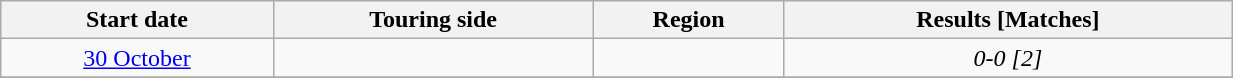<table class="wikitable unsortable" width=65%: style="white-space:nowrap; text-align:center;">
<tr>
<th>Start date</th>
<th>Touring side</th>
<th>Region</th>
<th>Results [Matches]</th>
</tr>
<tr>
<td><a href='#'>30 October</a></td>
<td></td>
<td></td>
<td><em>0-0 [2]</em></td>
</tr>
<tr>
</tr>
</table>
